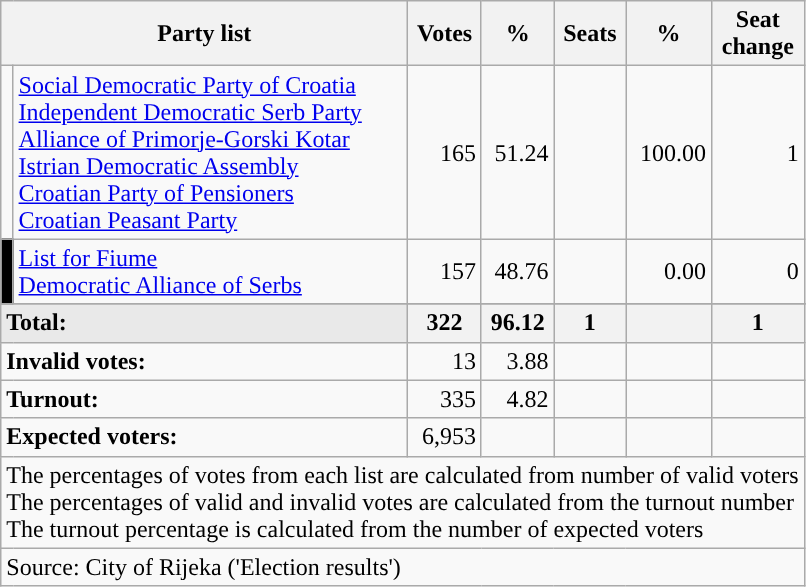<table class="wikitable">
<tr>
<th colspan="2">Party list</th>
<th>Votes</th>
<th>%</th>
<th>Seats</th>
<th>%</th>
<th>Seat<br>change</th>
</tr>
<tr>
<td style="color:inherit;background:"></td>
<td align="left"><a href='#'>Social Democratic Party of Croatia</a><br><a href='#'>Independent Democratic Serb Party</a><br><a href='#'>Alliance of Primorje-Gorski Kotar</a><br><a href='#'>Istrian Democratic Assembly</a><br><a href='#'>Croatian Party of Pensioners</a><br><a href='#'>Croatian Peasant Party</a></td>
<td align="right">165</td>
<td align="right">51.24</td>
<td align="left"></td>
<td align="right">100.00</td>
<td align="right"> 1</td>
</tr>
<tr>
<td bgcolor="{"></td>
<td align="left"><a href='#'>List for Fiume</a><br><a href='#'>Democratic Alliance of Serbs</a></td>
<td align="right">157</td>
<td align="right">48.76</td>
<td align="left"></td>
<td align="right">0.00</td>
<td align="right"> 0</td>
</tr>
<tr>
</tr>
<tr style="background-color:#E9E9E9">
<td colspan="2" align="left"><strong>Total:</strong></td>
<th align="right">322</th>
<th align="right">96.12</th>
<th align="right">1</th>
<th align="right"></th>
<th align="right"> 1</th>
</tr>
<tr>
<td colspan="2" align="left"><strong>Invalid votes:</strong></td>
<td align="right">13</td>
<td align="right">3.88</td>
<td align="right"></td>
<td align="right"></td>
<td align="right"></td>
</tr>
<tr>
<td colspan="2" align="left"><strong>Turnout:</strong></td>
<td align="right">335</td>
<td align="right">4.82</td>
<td align="right"></td>
<td align="right"></td>
<td align="right"></td>
</tr>
<tr>
<td colspan="2" align="left"><strong>Expected voters:</strong></td>
<td align="right">6,953</td>
<td align="right"></td>
<td align="right"></td>
<td align="right"></td>
<td align="right"></td>
</tr>
<tr>
<td colspan="7"align="left">The percentages of votes from each list are calculated from number of valid voters<br>The percentages of valid and invalid votes are calculated from the turnout number<br>
The turnout percentage is calculated from the number of expected voters</td>
</tr>
<tr>
<td colspan="7" align="left">Source: City of Rijeka ('Election results')</td>
</tr>
</table>
